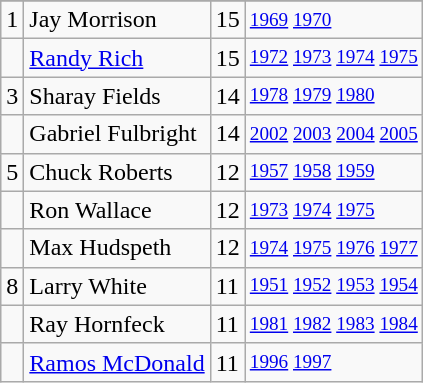<table class="wikitable">
<tr>
</tr>
<tr>
<td>1</td>
<td>Jay Morrison</td>
<td>15</td>
<td style="font-size:80%;"><a href='#'>1969</a> <a href='#'>1970</a></td>
</tr>
<tr>
<td></td>
<td><a href='#'>Randy Rich</a></td>
<td>15</td>
<td style="font-size:80%;"><a href='#'>1972</a> <a href='#'>1973</a> <a href='#'>1974</a> <a href='#'>1975</a></td>
</tr>
<tr>
<td>3</td>
<td>Sharay Fields</td>
<td>14</td>
<td style="font-size:80%;"><a href='#'>1978</a> <a href='#'>1979</a> <a href='#'>1980</a></td>
</tr>
<tr>
<td></td>
<td>Gabriel Fulbright</td>
<td>14</td>
<td style="font-size:80%;"><a href='#'>2002</a> <a href='#'>2003</a> <a href='#'>2004</a> <a href='#'>2005</a></td>
</tr>
<tr>
<td>5</td>
<td>Chuck Roberts</td>
<td>12</td>
<td style="font-size:80%;"><a href='#'>1957</a> <a href='#'>1958</a> <a href='#'>1959</a></td>
</tr>
<tr>
<td></td>
<td>Ron Wallace</td>
<td>12</td>
<td style="font-size:80%;"><a href='#'>1973</a> <a href='#'>1974</a> <a href='#'>1975</a></td>
</tr>
<tr>
<td></td>
<td>Max Hudspeth</td>
<td>12</td>
<td style="font-size:80%;"><a href='#'>1974</a> <a href='#'>1975</a> <a href='#'>1976</a> <a href='#'>1977</a></td>
</tr>
<tr>
<td>8</td>
<td>Larry White</td>
<td>11</td>
<td style="font-size:80%;"><a href='#'>1951</a> <a href='#'>1952</a> <a href='#'>1953</a> <a href='#'>1954</a></td>
</tr>
<tr>
<td></td>
<td>Ray Hornfeck</td>
<td>11</td>
<td style="font-size:80%;"><a href='#'>1981</a> <a href='#'>1982</a> <a href='#'>1983</a> <a href='#'>1984</a></td>
</tr>
<tr>
<td></td>
<td><a href='#'>Ramos McDonald</a></td>
<td>11</td>
<td style="font-size:80%;"><a href='#'>1996</a> <a href='#'>1997</a></td>
</tr>
</table>
